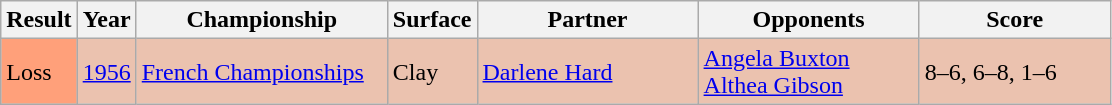<table class='sortable wikitable'>
<tr>
<th style="width:40px">Result</th>
<th style="width:30px">Year</th>
<th style="width:160px">Championship</th>
<th style="width:50px">Surface</th>
<th style="width:140px">Partner</th>
<th style="width:140px">Opponents</th>
<th style="width:120px" class="unsortable">Score</th>
</tr>
<tr style="background:#ebc2af;">
<td style="background:#FFA07A">Loss</td>
<td><a href='#'>1956</a></td>
<td><a href='#'>French Championships</a></td>
<td>Clay</td>
<td> <a href='#'>Darlene Hard</a></td>
<td> <a href='#'>Angela Buxton</a> <br>  <a href='#'>Althea Gibson</a></td>
<td>8–6, 6–8, 1–6</td>
</tr>
</table>
